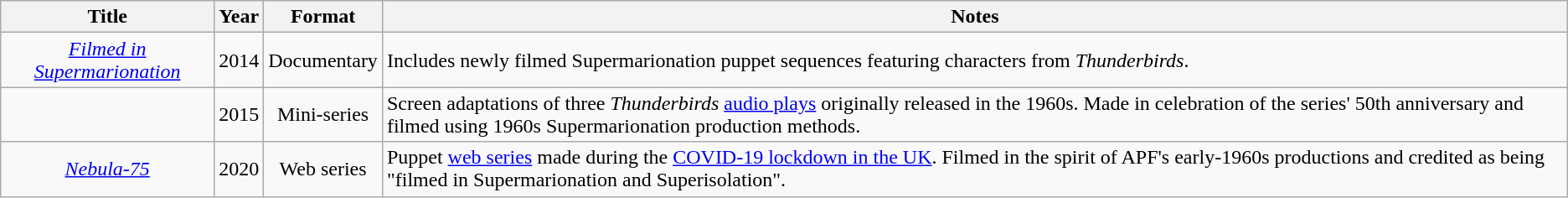<table class="wikitable">
<tr>
<th>Title</th>
<th>Year</th>
<th>Format</th>
<th>Notes</th>
</tr>
<tr>
<td style="text-align: center;"><em><a href='#'>Filmed in Supermarionation</a></em></td>
<td style="text-align: center;">2014</td>
<td style="text-align: center;">Documentary</td>
<td>Includes newly filmed Supermarionation puppet sequences featuring characters from <em>Thunderbirds</em>.</td>
</tr>
<tr>
<td style="text-align: center;"></td>
<td style="text-align: center;">2015</td>
<td style="text-align: center;">Mini-series</td>
<td>Screen adaptations of three <em>Thunderbirds</em> <a href='#'>audio plays</a> originally released in the 1960s. Made in celebration of the series' 50th anniversary and filmed using 1960s Supermarionation production methods.</td>
</tr>
<tr>
<td style="text-align: center;"><em><a href='#'>Nebula-75</a></em></td>
<td style="text-align: center;">2020</td>
<td style="text-align: center;">Web series</td>
<td>Puppet <a href='#'>web series</a> made during the <a href='#'>COVID-19 lockdown in the UK</a>. Filmed in the spirit of APF's early-1960s productions and credited as being "filmed in Supermarionation and Superisolation".</td>
</tr>
</table>
